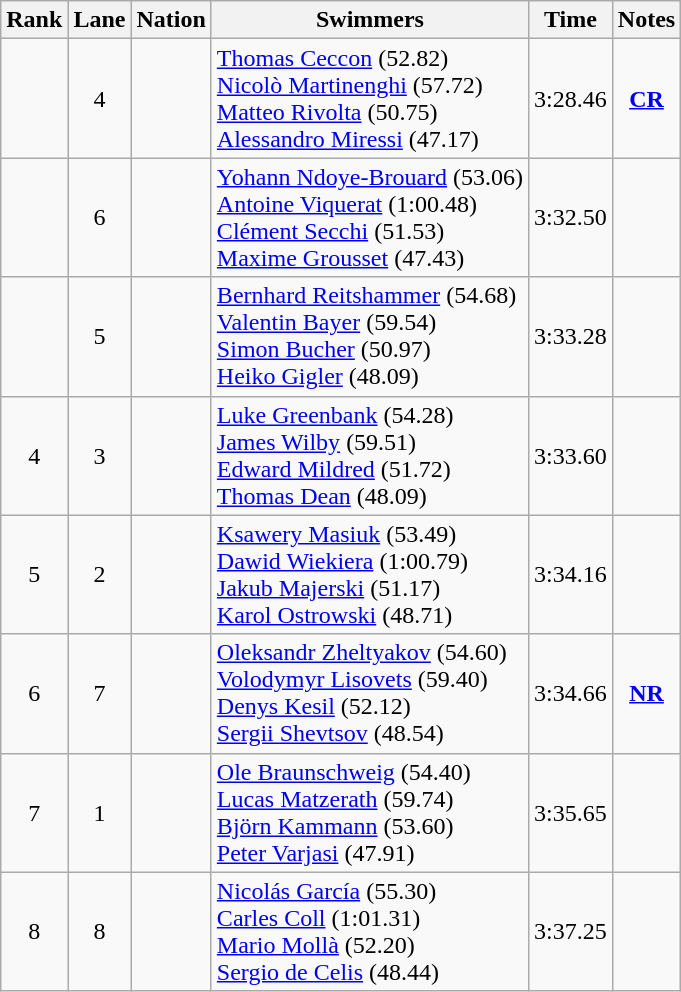<table class="wikitable sortable" style="text-align:center">
<tr>
<th>Rank</th>
<th>Lane</th>
<th>Nation</th>
<th>Swimmers</th>
<th>Time</th>
<th>Notes</th>
</tr>
<tr>
<td></td>
<td>4</td>
<td align=left></td>
<td align=left><a href='#'>Thomas Ceccon</a> (52.82)<br><a href='#'>Nicolò Martinenghi</a> (57.72)<br><a href='#'>Matteo Rivolta</a> (50.75)<br><a href='#'>Alessandro Miressi</a> (47.17)</td>
<td>3:28.46</td>
<td><strong><a href='#'>CR</a></strong></td>
</tr>
<tr>
<td></td>
<td>6</td>
<td align=left></td>
<td align=left><a href='#'>Yohann Ndoye-Brouard</a> (53.06)<br><a href='#'>Antoine Viquerat</a> (1:00.48)<br><a href='#'>Clément Secchi</a> (51.53)<br><a href='#'>Maxime Grousset</a> (47.43)</td>
<td>3:32.50</td>
<td></td>
</tr>
<tr>
<td></td>
<td>5</td>
<td align=left></td>
<td align=left><a href='#'>Bernhard Reitshammer</a> (54.68)<br><a href='#'>Valentin Bayer</a> (59.54)<br><a href='#'>Simon Bucher</a> (50.97)<br><a href='#'>Heiko Gigler</a> (48.09)</td>
<td>3:33.28</td>
<td></td>
</tr>
<tr>
<td>4</td>
<td>3</td>
<td align=left></td>
<td align=left><a href='#'>Luke Greenbank</a> (54.28)<br><a href='#'>James Wilby</a> (59.51)<br><a href='#'>Edward Mildred</a> (51.72)<br><a href='#'>Thomas Dean</a> (48.09)</td>
<td>3:33.60</td>
<td></td>
</tr>
<tr>
<td>5</td>
<td>2</td>
<td align=left></td>
<td align=left><a href='#'>Ksawery Masiuk</a> (53.49)<br><a href='#'>Dawid Wiekiera</a> (1:00.79)<br><a href='#'>Jakub Majerski</a> (51.17)<br><a href='#'>Karol Ostrowski</a> (48.71)</td>
<td>3:34.16</td>
<td></td>
</tr>
<tr>
<td>6</td>
<td>7</td>
<td align=left></td>
<td align=left><a href='#'>Oleksandr Zheltyakov</a> (54.60)<br><a href='#'>Volodymyr Lisovets</a> (59.40)<br><a href='#'>Denys Kesil</a> (52.12)<br><a href='#'>Sergii Shevtsov</a> (48.54)</td>
<td>3:34.66</td>
<td><strong><a href='#'>NR</a></strong></td>
</tr>
<tr>
<td>7</td>
<td>1</td>
<td align=left></td>
<td align=left><a href='#'>Ole Braunschweig</a> (54.40)<br><a href='#'>Lucas Matzerath</a> (59.74)<br><a href='#'>Björn Kammann</a> (53.60)<br><a href='#'>Peter Varjasi</a> (47.91)</td>
<td>3:35.65</td>
<td></td>
</tr>
<tr>
<td>8</td>
<td>8</td>
<td align=left></td>
<td align=left><a href='#'>Nicolás García</a> (55.30)<br><a href='#'>Carles Coll</a> (1:01.31)<br><a href='#'>Mario Mollà</a> (52.20)<br><a href='#'>Sergio de Celis</a> (48.44)</td>
<td>3:37.25</td>
<td></td>
</tr>
</table>
